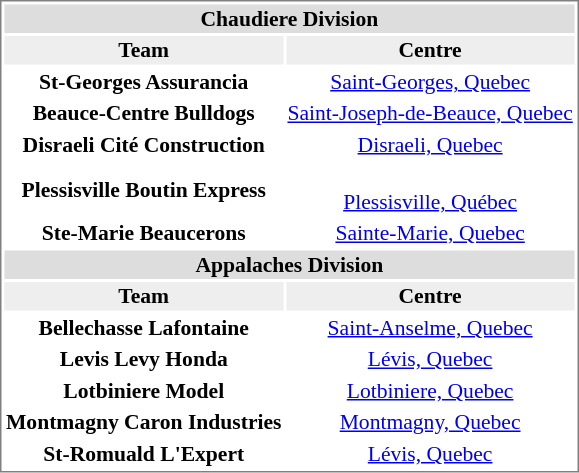<table cellpadding="0">
<tr align="left" style="vertical-align: top">
<td></td>
<td><br><table cellpadding="1" style="font-size: 90%; border: 1px solid gray;">
<tr align="center"  bgcolor="#dddddd">
<td colspan="2"><strong>Chaudiere Division</strong></td>
</tr>
<tr align="center" bgcolor="#eeeeee">
<td><strong>Team</strong></td>
<td><strong>Centre</strong></td>
</tr>
<tr align="center">
<td><strong>St-Georges Assurancia</strong></td>
<td><a href='#'>Saint-Georges, Quebec</a></td>
</tr>
<tr align="center">
<td><strong>Beauce-Centre Bulldogs</strong></td>
<td><a href='#'>Saint-Joseph-de-Beauce, Quebec</a></td>
</tr>
<tr align="center">
<td><strong>Disraeli Cité Construction</strong></td>
<td><a href='#'>Disraeli, Quebec</a></td>
</tr>
<tr align="center">
<td><strong>Plessisville Boutin Express</strong></td>
<td><br><a href='#'>Plessisville, Québec</a></td>
</tr>
<tr align="center">
<td><strong>Ste-Marie Beaucerons</strong></td>
<td><a href='#'>Sainte-Marie, Quebec</a></td>
</tr>
<tr align="center"  bgcolor="#dddddd">
<td colspan="2"><strong>Appalaches Division</strong></td>
</tr>
<tr align="center" bgcolor="#eeeeee">
<td><strong>Team</strong></td>
<td><strong>Centre</strong></td>
</tr>
<tr align="center">
<td><strong>Bellechasse Lafontaine</strong></td>
<td><a href='#'>Saint-Anselme, Quebec</a></td>
</tr>
<tr align="center">
<td><strong>Levis Levy Honda</strong></td>
<td><a href='#'>Lévis, Quebec</a></td>
</tr>
<tr align="center">
<td><strong>Lotbiniere Model</strong></td>
<td><a href='#'>Lotbiniere, Quebec</a></td>
</tr>
<tr align="center">
<td><strong>Montmagny  Caron Industries</strong></td>
<td><a href='#'>Montmagny, Quebec</a></td>
</tr>
<tr align="center">
<td><strong>St-Romuald L'Expert</strong></td>
<td><a href='#'>Lévis, Quebec</a></td>
</tr>
</table>
</td>
</tr>
</table>
